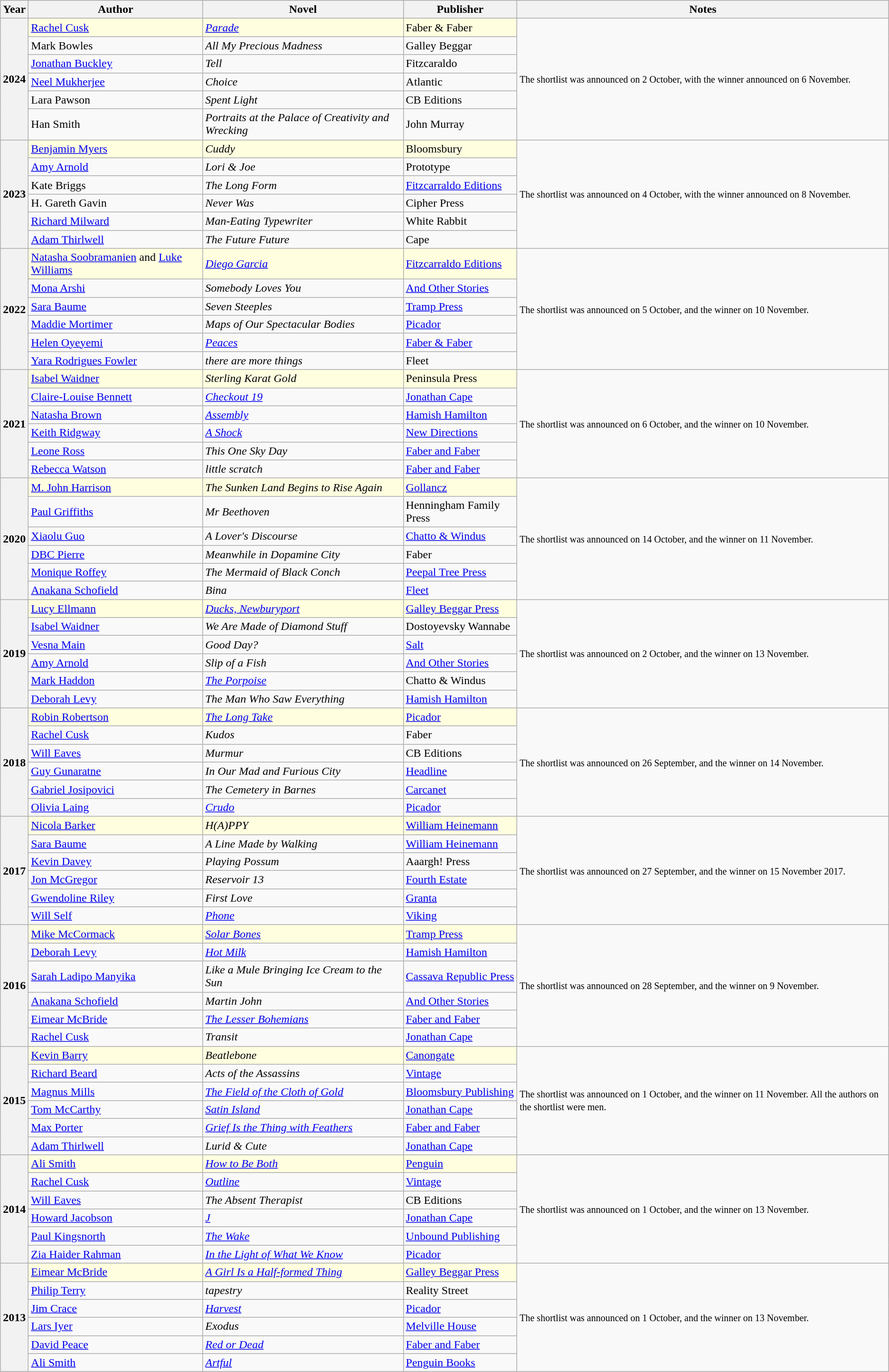<table class="wikitable sortable">
<tr>
<th>Year</th>
<th>Author</th>
<th>Novel</th>
<th>Publisher</th>
<th>Notes</th>
</tr>
<tr>
<th rowspan="6">2024</th>
<td style="background:lightyellow"> <a href='#'>Rachel Cusk</a></td>
<td style="background:lightyellow"><em><a href='#'>Parade</a></em></td>
<td style="background:lightyellow">Faber & Faber</td>
<td rowspan="6"><small>The shortlist was announced on 2 October, with the winner announced on 6 November.</small></td>
</tr>
<tr>
<td>Mark Bowles</td>
<td><em>All My Precious Madness</em></td>
<td>Galley Beggar</td>
</tr>
<tr>
<td><a href='#'>Jonathan Buckley</a></td>
<td><em>Tell</em></td>
<td>Fitzcaraldo</td>
</tr>
<tr>
<td><a href='#'>Neel Mukherjee</a></td>
<td><em>Choice</em></td>
<td>Atlantic</td>
</tr>
<tr>
<td>Lara Pawson</td>
<td><em>Spent Light</em></td>
<td>CB Editions</td>
</tr>
<tr>
<td>Han Smith</td>
<td><em>Portraits at the Palace of Creativity and Wrecking</em></td>
<td>John Murray</td>
</tr>
<tr>
<th rowspan="6">2023</th>
<td style="background:lightyellow"> <a href='#'>Benjamin Myers</a></td>
<td style="background:lightyellow"><em>Cuddy</em></td>
<td style="background:lightyellow">Bloomsbury</td>
<td rowspan="6"><small>The shortlist was announced on 4 October, with the winner announced on 8 November.</small></td>
</tr>
<tr>
<td><a href='#'>Amy Arnold</a></td>
<td><em>Lori & Joe</em></td>
<td>Prototype</td>
</tr>
<tr>
<td>Kate Briggs</td>
<td><em>The Long Form</em></td>
<td><a href='#'>Fitzcarraldo Editions</a></td>
</tr>
<tr>
<td>H. Gareth Gavin</td>
<td><em>Never Was</em></td>
<td>Cipher Press</td>
</tr>
<tr>
<td><a href='#'>Richard Milward</a></td>
<td><em>Man-Eating Typewriter</em></td>
<td>White Rabbit</td>
</tr>
<tr>
<td><a href='#'>Adam Thirlwell</a></td>
<td><em>The Future Future</em></td>
<td>Cape</td>
</tr>
<tr>
<th rowspan="6">2022</th>
<td style="background:lightyellow"> <a href='#'>Natasha Soobramanien</a> and <a href='#'>Luke Williams</a></td>
<td style="background:lightyellow"><em><a href='#'>Diego Garcia</a></em></td>
<td style="background:lightyellow"><a href='#'>Fitzcarraldo Editions</a></td>
<td rowspan="6"><small>The shortlist was announced on 5 October, and the winner on 10 November.</small></td>
</tr>
<tr>
<td><a href='#'>Mona Arshi</a></td>
<td><em>Somebody Loves You</em></td>
<td><a href='#'>And Other Stories</a></td>
</tr>
<tr>
<td><a href='#'>Sara Baume</a></td>
<td><em>Seven Steeples</em></td>
<td><a href='#'>Tramp Press</a></td>
</tr>
<tr>
<td><a href='#'>Maddie Mortimer</a></td>
<td><em>Maps of Our Spectacular Bodies</em></td>
<td><a href='#'>Picador</a></td>
</tr>
<tr>
<td><a href='#'>Helen Oyeyemi</a></td>
<td><em><a href='#'>Peaces</a></em></td>
<td><a href='#'>Faber & Faber</a></td>
</tr>
<tr>
<td><a href='#'>Yara Rodrigues Fowler</a></td>
<td><em>there are more things</em></td>
<td>Fleet</td>
</tr>
<tr>
<th rowspan="6">2021</th>
<td style="background:lightyellow"> <a href='#'>Isabel Waidner</a></td>
<td style="background:lightyellow"><em>Sterling Karat Gold</em></td>
<td style="background:lightyellow">Peninsula Press</td>
<td rowspan="6"><small>The shortlist was announced on 6 October, and the winner on 10 November.</small></td>
</tr>
<tr>
<td><a href='#'>Claire-Louise Bennett</a></td>
<td><em><a href='#'>Checkout 19</a></em></td>
<td><a href='#'>Jonathan Cape</a></td>
</tr>
<tr>
<td><a href='#'>Natasha Brown</a></td>
<td><em><a href='#'>Assembly</a></em></td>
<td><a href='#'>Hamish Hamilton</a></td>
</tr>
<tr>
<td><a href='#'>Keith Ridgway</a></td>
<td><em><a href='#'>A Shock</a></em></td>
<td><a href='#'>New Directions</a></td>
</tr>
<tr>
<td><a href='#'>Leone Ross</a></td>
<td><em>This One Sky Day</em></td>
<td><a href='#'>Faber and Faber</a></td>
</tr>
<tr>
<td><a href='#'>Rebecca Watson</a></td>
<td><em>little scratch</em></td>
<td><a href='#'>Faber and Faber</a></td>
</tr>
<tr>
<th rowspan="6">2020</th>
<td style="background:lightyellow"> <a href='#'>M. John Harrison</a></td>
<td style="background:lightyellow"><em>The Sunken Land Begins to Rise Again</em></td>
<td style="background:lightyellow"><a href='#'>Gollancz</a></td>
<td rowspan="6"><small>The shortlist was announced on 14 October, and the winner on 11 November.</small></td>
</tr>
<tr>
<td><a href='#'>Paul Griffiths</a></td>
<td><em>Mr Beethoven</em></td>
<td>Henningham Family Press</td>
</tr>
<tr>
<td><a href='#'>Xiaolu Guo</a></td>
<td><em>A Lover's Discourse</em></td>
<td><a href='#'>Chatto & Windus</a></td>
</tr>
<tr>
<td><a href='#'>DBC Pierre</a></td>
<td><em>Meanwhile in Dopamine City</em></td>
<td>Faber</td>
</tr>
<tr>
<td><a href='#'>Monique Roffey</a></td>
<td><em>The Mermaid of Black Conch</em></td>
<td><a href='#'>Peepal Tree Press</a></td>
</tr>
<tr>
<td><a href='#'>Anakana Schofield</a></td>
<td><em>Bina</em></td>
<td><a href='#'>Fleet</a></td>
</tr>
<tr>
<th rowspan="6">2019</th>
<td style="background:lightyellow"> <a href='#'>Lucy Ellmann</a></td>
<td style="background:lightyellow"><em><a href='#'>Ducks, Newburyport</a></em></td>
<td style="background:lightyellow"><a href='#'>Galley Beggar Press</a></td>
<td rowspan="6"><small>The shortlist was announced on 2 October, and the winner on 13 November.</small></td>
</tr>
<tr>
<td><a href='#'>Isabel Waidner</a></td>
<td><em>We Are Made of Diamond Stuff</em></td>
<td>Dostoyevsky Wannabe</td>
</tr>
<tr>
<td><a href='#'>Vesna Main</a></td>
<td><em>Good Day?</em></td>
<td><a href='#'>Salt</a></td>
</tr>
<tr>
<td><a href='#'>Amy Arnold</a></td>
<td><em>Slip of a Fish</em></td>
<td><a href='#'>And Other Stories</a></td>
</tr>
<tr>
<td><a href='#'>Mark Haddon</a></td>
<td><em><a href='#'>The Porpoise</a></em></td>
<td>Chatto & Windus</td>
</tr>
<tr>
<td><a href='#'>Deborah Levy</a></td>
<td><em>The Man Who Saw Everything</em></td>
<td><a href='#'>Hamish Hamilton</a></td>
</tr>
<tr>
<th rowspan="6">2018</th>
<td style="background:lightyellow"> <a href='#'>Robin Robertson</a></td>
<td style="background:lightyellow"><em><a href='#'>The Long Take</a></em></td>
<td style="background:lightyellow"><a href='#'>Picador</a></td>
<td rowspan="6"><small>The shortlist was announced on 26 September, and the winner on 14 November.</small></td>
</tr>
<tr>
<td><a href='#'>Rachel Cusk</a></td>
<td><em>Kudos</em></td>
<td>Faber</td>
</tr>
<tr>
<td><a href='#'>Will Eaves</a></td>
<td><em>Murmur</em></td>
<td>CB Editions</td>
</tr>
<tr>
<td><a href='#'>Guy Gunaratne</a></td>
<td><em>In Our Mad and Furious City</em></td>
<td><a href='#'>Headline</a></td>
</tr>
<tr>
<td><a href='#'>Gabriel Josipovici</a></td>
<td><em>The Cemetery in Barnes</em></td>
<td><a href='#'>Carcanet</a></td>
</tr>
<tr>
<td><a href='#'>Olivia Laing</a></td>
<td><em><a href='#'>Crudo</a></em></td>
<td><a href='#'>Picador</a></td>
</tr>
<tr>
<th rowspan="6">2017</th>
<td style="background:lightyellow"> <a href='#'>Nicola Barker</a></td>
<td style="background:lightyellow"><em>H(A)PPY</em></td>
<td style="background:lightyellow"><a href='#'>William Heinemann</a></td>
<td rowspan="6"><small>The shortlist was announced on 27 September, and the winner on 15 November 2017.</small></td>
</tr>
<tr>
<td><a href='#'>Sara Baume</a></td>
<td><em>A Line Made by Walking</em></td>
<td><a href='#'>William Heinemann</a></td>
</tr>
<tr>
<td><a href='#'>Kevin Davey</a></td>
<td><em>Playing Possum</em></td>
<td>Aaargh! Press</td>
</tr>
<tr>
<td><a href='#'>Jon McGregor</a></td>
<td><em>Reservoir 13</em></td>
<td><a href='#'>Fourth Estate</a></td>
</tr>
<tr>
<td><a href='#'>Gwendoline Riley</a></td>
<td><em>First Love</em></td>
<td><a href='#'>Granta</a></td>
</tr>
<tr>
<td><a href='#'>Will Self</a></td>
<td><em><a href='#'>Phone</a></em></td>
<td><a href='#'>Viking</a></td>
</tr>
<tr>
<th rowspan="6">2016</th>
<td style="background:lightyellow"> <a href='#'>Mike McCormack</a></td>
<td style="background:lightyellow"><em><a href='#'>Solar Bones</a></em></td>
<td style="background:lightyellow"><a href='#'>Tramp Press</a></td>
<td rowspan="6"><small>The shortlist was announced on 28 September, and the winner on 9 November.</small></td>
</tr>
<tr>
<td><a href='#'>Deborah Levy</a></td>
<td><em><a href='#'>Hot Milk</a></em></td>
<td><a href='#'>Hamish Hamilton</a></td>
</tr>
<tr>
<td><a href='#'>Sarah Ladipo Manyika</a></td>
<td><em>Like a Mule Bringing Ice Cream to the Sun</em></td>
<td><a href='#'>Cassava Republic Press</a></td>
</tr>
<tr>
<td><a href='#'>Anakana Schofield</a></td>
<td><em>Martin John</em></td>
<td><a href='#'>And Other Stories</a></td>
</tr>
<tr>
<td><a href='#'>Eimear McBride</a></td>
<td><em><a href='#'>The Lesser Bohemians</a></em></td>
<td><a href='#'>Faber and Faber</a></td>
</tr>
<tr>
<td><a href='#'>Rachel Cusk</a></td>
<td><em>Transit</em></td>
<td><a href='#'>Jonathan Cape</a></td>
</tr>
<tr>
<th rowspan="6">2015</th>
<td style="background:lightyellow"> <a href='#'>Kevin Barry</a></td>
<td style="background:lightyellow"><em>Beatlebone</em></td>
<td style="background:lightyellow"><a href='#'>Canongate</a></td>
<td rowspan="6"><small>The shortlist was announced on 1 October, and the winner on 11 November. All the authors on the shortlist were men.</small></td>
</tr>
<tr>
<td><a href='#'>Richard Beard</a></td>
<td><em>Acts of the Assassins</em></td>
<td><a href='#'>Vintage</a></td>
</tr>
<tr>
<td><a href='#'>Magnus Mills</a></td>
<td><em><a href='#'>The Field of the Cloth of Gold</a></em></td>
<td><a href='#'>Bloomsbury Publishing</a></td>
</tr>
<tr>
<td><a href='#'>Tom McCarthy</a></td>
<td><em><a href='#'>Satin Island</a></em></td>
<td><a href='#'>Jonathan Cape</a></td>
</tr>
<tr>
<td><a href='#'>Max Porter</a></td>
<td><em><a href='#'>Grief Is the Thing with Feathers</a></em></td>
<td><a href='#'>Faber and Faber</a></td>
</tr>
<tr>
<td><a href='#'>Adam Thirlwell</a></td>
<td><em>Lurid & Cute</em></td>
<td><a href='#'>Jonathan Cape</a></td>
</tr>
<tr>
<th rowspan="6">2014</th>
<td style="background:lightyellow"> <a href='#'>Ali Smith</a></td>
<td style="background:lightyellow"><em><a href='#'>How to Be Both</a></em></td>
<td style="background:lightyellow"><a href='#'>Penguin</a></td>
<td rowspan="6"><small>The shortlist was announced on 1 October, and the winner on 13 November.</small></td>
</tr>
<tr>
<td><a href='#'>Rachel Cusk</a></td>
<td><em><a href='#'>Outline</a></em></td>
<td><a href='#'>Vintage</a></td>
</tr>
<tr>
<td><a href='#'>Will Eaves</a></td>
<td><em>The Absent Therapist</em></td>
<td>CB Editions</td>
</tr>
<tr>
<td><a href='#'>Howard Jacobson</a></td>
<td><em><a href='#'>J</a></em></td>
<td><a href='#'>Jonathan Cape</a></td>
</tr>
<tr>
<td><a href='#'>Paul Kingsnorth</a></td>
<td><em><a href='#'>The Wake</a></em></td>
<td><a href='#'>Unbound Publishing</a></td>
</tr>
<tr>
<td><a href='#'>Zia Haider Rahman</a></td>
<td><em><a href='#'>In the Light of What We Know</a></em></td>
<td><a href='#'>Picador</a></td>
</tr>
<tr>
<th rowspan="6">2013</th>
<td style="background:lightyellow"> <a href='#'>Eimear McBride</a></td>
<td style="background:lightyellow"><em><a href='#'>A Girl Is a Half-formed Thing</a></em></td>
<td style="background:lightyellow"><a href='#'>Galley Beggar Press</a></td>
<td rowspan="6"><small>The shortlist was announced on 1 October, and the winner on 13 November.</small></td>
</tr>
<tr>
<td><a href='#'>Philip Terry</a></td>
<td><em>tapestry</em></td>
<td>Reality Street</td>
</tr>
<tr>
<td><a href='#'>Jim Crace</a></td>
<td><em><a href='#'>Harvest</a></em></td>
<td><a href='#'>Picador</a></td>
</tr>
<tr>
<td><a href='#'>Lars Iyer</a></td>
<td><em>Exodus</em></td>
<td><a href='#'>Melville House</a></td>
</tr>
<tr>
<td><a href='#'>David Peace</a></td>
<td><em><a href='#'>Red or Dead</a></em></td>
<td><a href='#'>Faber and Faber</a></td>
</tr>
<tr>
<td><a href='#'>Ali Smith</a></td>
<td><em><a href='#'>Artful</a></em></td>
<td><a href='#'>Penguin Books</a></td>
</tr>
</table>
